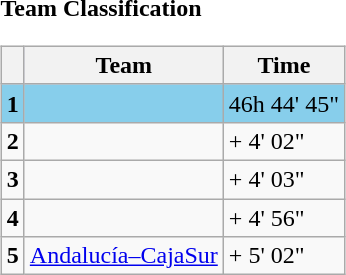<table>
<tr>
<td><strong>Team Classification</strong><br><table class="wikitable">
<tr style="background:#ccccff;">
<th></th>
<th>Team</th>
<th>Time</th>
</tr>
<tr style="background:skyblue">
<td><strong>1</strong></td>
<td></td>
<td>46h 44' 45"</td>
</tr>
<tr>
<td><strong>2</strong></td>
<td></td>
<td>+ 4' 02"</td>
</tr>
<tr>
<td><strong>3</strong></td>
<td></td>
<td>+ 4' 03"</td>
</tr>
<tr>
<td><strong>4</strong></td>
<td></td>
<td>+ 4' 56"</td>
</tr>
<tr>
<td><strong>5</strong></td>
<td><a href='#'>Andalucía–CajaSur</a></td>
<td>+ 5' 02"</td>
</tr>
</table>
</td>
</tr>
</table>
